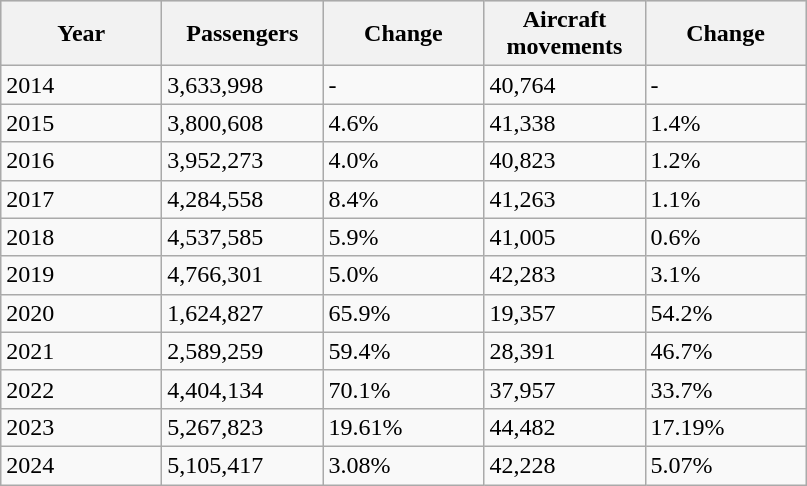<table class="wikitable">
<tr bgcolor=lightgrey>
<th width="100">Year</th>
<th width="100">Passengers</th>
<th width="100">Change</th>
<th width="100">Aircraft movements</th>
<th width="100">Change</th>
</tr>
<tr>
<td>2014</td>
<td>3,633,998</td>
<td>-</td>
<td>40,764</td>
<td>-</td>
</tr>
<tr>
<td>2015</td>
<td>3,800,608</td>
<td> 4.6%</td>
<td>41,338</td>
<td> 1.4%</td>
</tr>
<tr>
<td>2016</td>
<td>3,952,273</td>
<td> 4.0%</td>
<td>40,823</td>
<td> 1.2%</td>
</tr>
<tr>
<td>2017</td>
<td>4,284,558</td>
<td> 8.4%</td>
<td>41,263</td>
<td> 1.1%</td>
</tr>
<tr>
<td>2018</td>
<td>4,537,585</td>
<td> 5.9%</td>
<td>41,005</td>
<td> 0.6%</td>
</tr>
<tr>
<td>2019</td>
<td>4,766,301</td>
<td> 5.0%</td>
<td>42,283</td>
<td> 3.1%</td>
</tr>
<tr>
<td>2020</td>
<td>1,624,827</td>
<td> 65.9%</td>
<td>19,357</td>
<td> 54.2%</td>
</tr>
<tr>
<td>2021</td>
<td>2,589,259</td>
<td> 59.4%</td>
<td>28,391</td>
<td> 46.7%</td>
</tr>
<tr>
<td>2022</td>
<td>4,404,134</td>
<td> 70.1%</td>
<td>37,957</td>
<td> 33.7%</td>
</tr>
<tr>
<td>2023</td>
<td>5,267,823</td>
<td> 19.61%</td>
<td>44,482</td>
<td> 17.19%</td>
</tr>
<tr>
<td>2024</td>
<td>5,105,417</td>
<td> 3.08%</td>
<td>42,228</td>
<td> 5.07%</td>
</tr>
</table>
